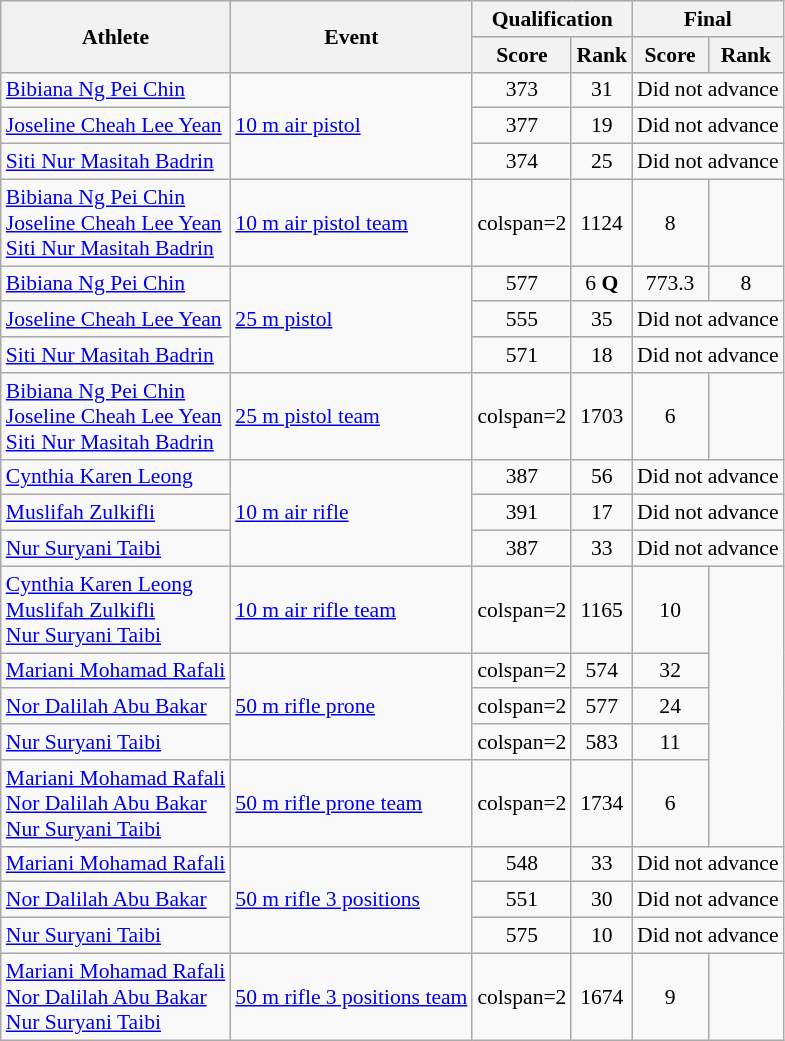<table class=wikitable style="text-align:center; font-size:90%">
<tr>
<th rowspan=2>Athlete</th>
<th rowspan=2>Event</th>
<th colspan=2>Qualification</th>
<th colspan=2>Final</th>
</tr>
<tr>
<th>Score</th>
<th>Rank</th>
<th>Score</th>
<th>Rank</th>
</tr>
<tr>
<td align=left><a href='#'>Bibiana Ng Pei Chin</a></td>
<td rowspan=3 align=left><a href='#'>10 m air pistol</a></td>
<td>373</td>
<td>31</td>
<td colspan=2>Did not advance</td>
</tr>
<tr>
<td align=left><a href='#'>Joseline Cheah Lee Yean</a></td>
<td>377</td>
<td>19</td>
<td colspan=2>Did not advance</td>
</tr>
<tr>
<td align=left><a href='#'>Siti Nur Masitah Badrin</a></td>
<td>374</td>
<td>25</td>
<td colspan=2>Did not advance</td>
</tr>
<tr>
<td align=left><a href='#'>Bibiana Ng Pei Chin</a><br><a href='#'>Joseline Cheah Lee Yean</a><br><a href='#'>Siti Nur Masitah Badrin</a></td>
<td align=left><a href='#'>10 m air pistol team</a></td>
<td>colspan=2 </td>
<td>1124</td>
<td>8</td>
</tr>
<tr>
<td align=left><a href='#'>Bibiana Ng Pei Chin</a></td>
<td rowspan=3 align=left><a href='#'>25 m pistol</a></td>
<td>577</td>
<td>6 <strong>Q</strong></td>
<td>773.3</td>
<td>8</td>
</tr>
<tr>
<td align=left><a href='#'>Joseline Cheah Lee Yean</a></td>
<td>555</td>
<td>35</td>
<td colspan=2>Did not advance</td>
</tr>
<tr>
<td align=left><a href='#'>Siti Nur Masitah Badrin</a></td>
<td>571</td>
<td>18</td>
<td colspan=2>Did not advance</td>
</tr>
<tr>
<td align=left><a href='#'>Bibiana Ng Pei Chin</a><br><a href='#'>Joseline Cheah Lee Yean</a><br><a href='#'>Siti Nur Masitah Badrin</a></td>
<td align=left><a href='#'>25 m pistol team</a></td>
<td>colspan=2 </td>
<td>1703</td>
<td>6</td>
</tr>
<tr>
<td align=left><a href='#'>Cynthia Karen Leong</a></td>
<td rowspan=3 align=left><a href='#'>10 m air rifle</a></td>
<td>387</td>
<td>56</td>
<td colspan=2>Did not advance</td>
</tr>
<tr>
<td align=left><a href='#'>Muslifah Zulkifli</a></td>
<td>391</td>
<td>17</td>
<td colspan=2>Did not advance</td>
</tr>
<tr>
<td align=left><a href='#'>Nur Suryani Taibi</a></td>
<td>387</td>
<td>33</td>
<td colspan=2>Did not advance</td>
</tr>
<tr>
<td align=left><a href='#'>Cynthia Karen Leong</a><br><a href='#'>Muslifah Zulkifli</a><br><a href='#'>Nur Suryani Taibi</a></td>
<td align=left><a href='#'>10 m air rifle team</a></td>
<td>colspan=2 </td>
<td>1165</td>
<td>10</td>
</tr>
<tr>
<td align=left><a href='#'>Mariani Mohamad Rafali</a></td>
<td rowspan=3 align=left><a href='#'>50 m rifle prone</a></td>
<td>colspan=2 </td>
<td>574</td>
<td>32</td>
</tr>
<tr>
<td align=left><a href='#'>Nor Dalilah Abu Bakar</a></td>
<td>colspan=2 </td>
<td>577</td>
<td>24</td>
</tr>
<tr>
<td align=left><a href='#'>Nur Suryani Taibi</a></td>
<td>colspan=2 </td>
<td>583</td>
<td>11</td>
</tr>
<tr>
<td align=left><a href='#'>Mariani Mohamad Rafali</a><br><a href='#'>Nor Dalilah Abu Bakar</a><br><a href='#'>Nur Suryani Taibi</a></td>
<td align=left><a href='#'>50 m rifle prone team</a></td>
<td>colspan=2 </td>
<td>1734</td>
<td>6</td>
</tr>
<tr>
<td align=left><a href='#'>Mariani Mohamad Rafali</a></td>
<td rowspan=3 align=left><a href='#'>50 m rifle 3 positions</a></td>
<td>548</td>
<td>33</td>
<td colspan=2>Did not advance</td>
</tr>
<tr>
<td align=left><a href='#'>Nor Dalilah Abu Bakar</a></td>
<td>551</td>
<td>30</td>
<td colspan=2>Did not advance</td>
</tr>
<tr>
<td align=left><a href='#'>Nur Suryani Taibi</a></td>
<td>575</td>
<td>10</td>
<td colspan=2>Did not advance</td>
</tr>
<tr>
<td align=left><a href='#'>Mariani Mohamad Rafali</a><br><a href='#'>Nor Dalilah Abu Bakar</a><br><a href='#'>Nur Suryani Taibi</a></td>
<td align=left><a href='#'>50 m rifle 3 positions team</a></td>
<td>colspan=2 </td>
<td>1674</td>
<td>9</td>
</tr>
</table>
